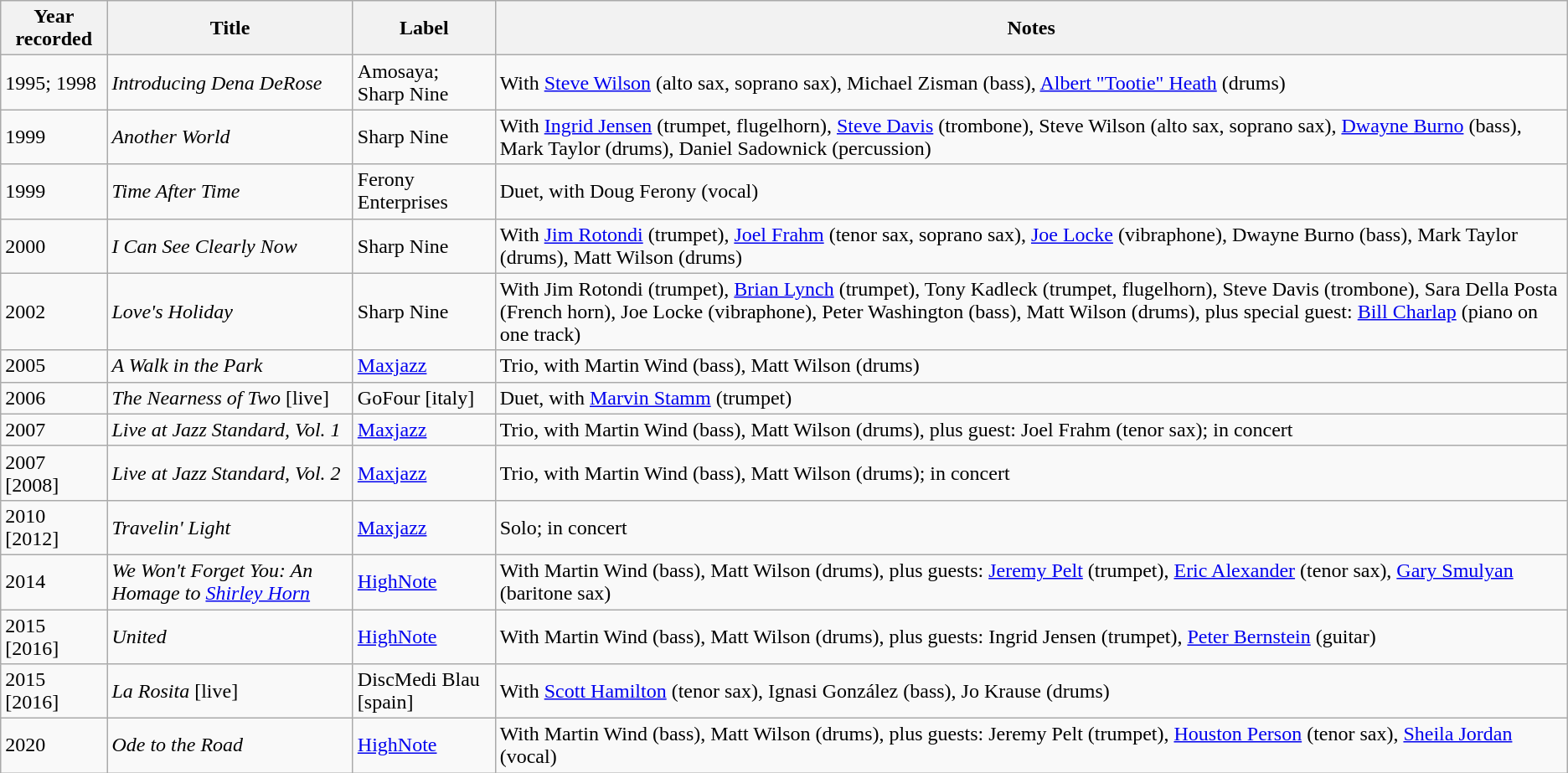<table class="wikitable sortable">
<tr>
<th>Year recorded</th>
<th>Title</th>
<th>Label</th>
<th>Notes</th>
</tr>
<tr>
<td>1995; 1998</td>
<td><em>Introducing Dena DeRose</em></td>
<td>Amosaya; Sharp Nine</td>
<td>With <a href='#'>Steve Wilson</a> (alto sax, soprano sax), Michael Zisman (bass), <a href='#'>Albert "Tootie" Heath</a> (drums)</td>
</tr>
<tr>
<td>1999</td>
<td><em>Another World</em></td>
<td>Sharp Nine</td>
<td>With <a href='#'>Ingrid Jensen</a> (trumpet, flugelhorn), <a href='#'>Steve Davis</a> (trombone), Steve Wilson (alto sax, soprano sax), <a href='#'>Dwayne Burno</a> (bass), Mark Taylor (drums), Daniel Sadownick (percussion)</td>
</tr>
<tr>
<td>1999</td>
<td><em>Time After Time</em></td>
<td>Ferony Enterprises</td>
<td>Duet, with Doug Ferony (vocal)</td>
</tr>
<tr>
<td>2000</td>
<td><em>I Can See Clearly Now</em></td>
<td>Sharp Nine</td>
<td>With <a href='#'>Jim Rotondi</a> (trumpet), <a href='#'>Joel Frahm</a> (tenor sax, soprano sax), <a href='#'>Joe Locke</a> (vibraphone), Dwayne Burno (bass), Mark Taylor (drums), Matt Wilson (drums)</td>
</tr>
<tr>
<td>2002</td>
<td><em>Love's Holiday</em></td>
<td>Sharp Nine</td>
<td>With Jim Rotondi (trumpet), <a href='#'>Brian Lynch</a> (trumpet), Tony Kadleck (trumpet, flugelhorn), Steve Davis (trombone), Sara Della Posta (French horn), Joe Locke (vibraphone), Peter Washington (bass), Matt Wilson (drums), plus special guest: <a href='#'>Bill Charlap</a> (piano on one track)</td>
</tr>
<tr>
<td>2005</td>
<td><em>A Walk in the Park</em></td>
<td><a href='#'>Maxjazz</a></td>
<td>Trio, with Martin Wind (bass), Matt Wilson (drums)</td>
</tr>
<tr>
<td>2006</td>
<td><em>The Nearness of Two</em> [live]</td>
<td>GoFour [italy]</td>
<td>Duet, with <a href='#'>Marvin Stamm</a> (trumpet)</td>
</tr>
<tr>
<td>2007</td>
<td><em>Live at Jazz Standard, Vol. 1</em></td>
<td><a href='#'>Maxjazz</a></td>
<td>Trio, with Martin Wind (bass), Matt Wilson (drums), plus guest: Joel Frahm (tenor sax); in concert</td>
</tr>
<tr>
<td>2007 [2008]</td>
<td><em>Live at Jazz Standard, Vol. 2</em></td>
<td><a href='#'>Maxjazz</a></td>
<td>Trio, with Martin Wind (bass), Matt Wilson (drums); in concert</td>
</tr>
<tr>
<td>2010 [2012]</td>
<td><em>Travelin' Light</em></td>
<td><a href='#'>Maxjazz</a></td>
<td>Solo; in concert</td>
</tr>
<tr>
<td>2014</td>
<td><em>We Won't Forget You: An Homage to <a href='#'>Shirley Horn</a></em></td>
<td><a href='#'>HighNote</a></td>
<td>With Martin Wind (bass), Matt Wilson (drums), plus guests: <a href='#'>Jeremy Pelt</a> (trumpet), <a href='#'>Eric Alexander</a> (tenor sax), <a href='#'>Gary Smulyan</a> (baritone sax)</td>
</tr>
<tr>
<td>2015 [2016]</td>
<td><em>United</em></td>
<td><a href='#'>HighNote</a></td>
<td>With Martin Wind (bass), Matt Wilson (drums), plus guests: Ingrid Jensen (trumpet), <a href='#'>Peter Bernstein</a> (guitar)</td>
</tr>
<tr>
<td>2015 [2016]</td>
<td><em>La Rosita</em> [live]</td>
<td>DiscMedi Blau [spain]</td>
<td>With <a href='#'>Scott Hamilton</a> (tenor sax), Ignasi González (bass), Jo Krause (drums)</td>
</tr>
<tr>
<td>2020</td>
<td><em>Ode to the Road</em></td>
<td><a href='#'>HighNote</a></td>
<td>With Martin Wind (bass), Matt Wilson (drums), plus guests: Jeremy Pelt (trumpet), <a href='#'>Houston Person</a> (tenor sax), <a href='#'>Sheila Jordan</a> (vocal)</td>
</tr>
</table>
